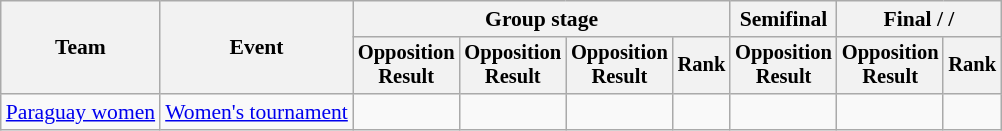<table class=wikitable style=font-size:90%;text-align:center>
<tr>
<th rowspan=2>Team</th>
<th rowspan=2>Event</th>
<th colspan=4>Group stage</th>
<th>Semifinal</th>
<th colspan=2>Final /  / </th>
</tr>
<tr style=font-size:95%>
<th>Opposition<br>Result</th>
<th>Opposition<br>Result</th>
<th>Opposition<br>Result</th>
<th>Rank</th>
<th>Opposition<br>Result</th>
<th>Opposition<br>Result</th>
<th>Rank</th>
</tr>
<tr>
<td align=left><a href='#'>Paraguay women</a></td>
<td align=left><a href='#'>Women's tournament</a></td>
<td></td>
<td></td>
<td></td>
<td></td>
<td></td>
<td></td>
<td></td>
</tr>
</table>
